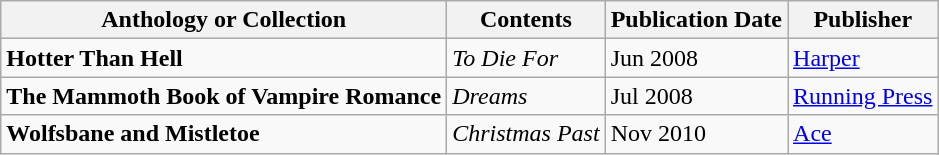<table class="wikitable">
<tr>
<th><strong>Anthology or Collection</strong></th>
<th><strong>Contents</strong></th>
<th><strong>Publication Date</strong></th>
<th>Publisher</th>
</tr>
<tr>
<td><strong>Hotter Than Hell</strong></td>
<td><em>To Die For</em></td>
<td>Jun 2008</td>
<td><a href='#'>Harper</a></td>
</tr>
<tr>
<td><strong>The Mammoth Book of Vampire Romance</strong></td>
<td><em>Dreams</em></td>
<td>Jul 2008</td>
<td><a href='#'>Running Press</a></td>
</tr>
<tr>
<td><strong>Wolfsbane and Mistletoe</strong></td>
<td><em>Christmas Past</em></td>
<td>Nov 2010</td>
<td><a href='#'>Ace</a></td>
</tr>
</table>
